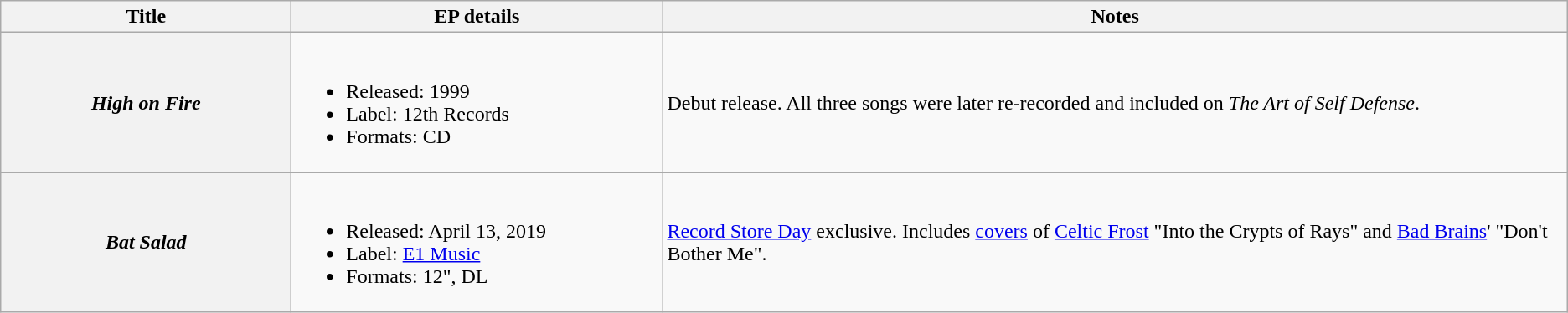<table class="wikitable plainrowheaders">
<tr>
<th scope="col" style="width:14em;">Title</th>
<th scope="col" style="width:18em;">EP details</th>
<th scope="col">Notes</th>
</tr>
<tr>
<th scope="row"><em>High on Fire</em></th>
<td><br><ul><li>Released: 1999</li><li>Label: 12th Records</li><li>Formats: CD</li></ul></td>
<td>Debut release. All three songs were later re-recorded and included on <em>The Art of Self Defense</em>.</td>
</tr>
<tr>
<th scope="row"><em>Bat Salad</em></th>
<td><br><ul><li>Released: April 13, 2019</li><li>Label: <a href='#'>E1 Music</a></li><li>Formats: 12", DL</li></ul></td>
<td><a href='#'>Record Store Day</a> exclusive. Includes <a href='#'>covers</a> of <a href='#'>Celtic Frost</a> "Into the Crypts of Rays" and <a href='#'>Bad Brains</a>' "Don't Bother Me".</td>
</tr>
</table>
